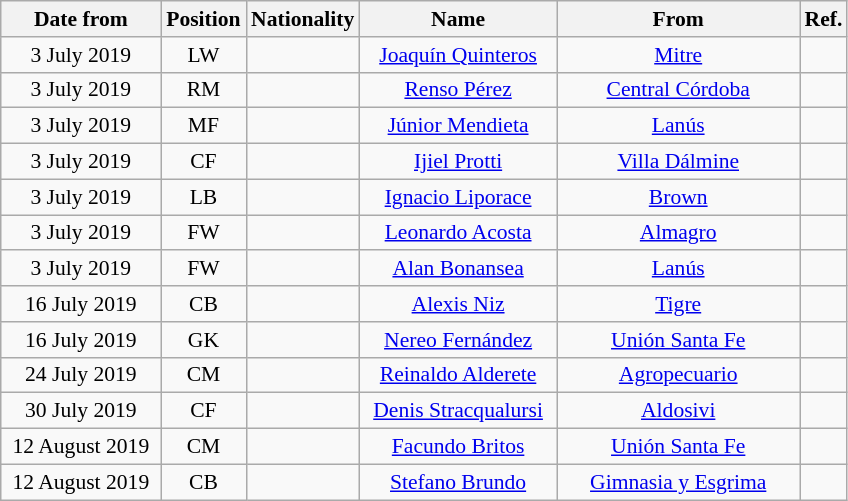<table class="wikitable" style="text-align:center; font-size:90%; ">
<tr>
<th style="background:#; color:#; width:100px;">Date from</th>
<th style="background:#; color:#; width:50px;">Position</th>
<th style="background:#; color:#; width:50px;">Nationality</th>
<th style="background:#; color:#; width:125px;">Name</th>
<th style="background:#; color:#; width:155px;">From</th>
<th style="background:#; color:#; width:25px;">Ref.</th>
</tr>
<tr>
<td>3 July 2019</td>
<td>LW</td>
<td></td>
<td><a href='#'>Joaquín Quinteros</a></td>
<td> <a href='#'>Mitre</a></td>
<td></td>
</tr>
<tr>
<td>3 July 2019</td>
<td>RM</td>
<td></td>
<td><a href='#'>Renso Pérez</a></td>
<td> <a href='#'>Central Córdoba</a></td>
<td></td>
</tr>
<tr>
<td>3 July 2019</td>
<td>MF</td>
<td></td>
<td><a href='#'>Júnior Mendieta</a></td>
<td> <a href='#'>Lanús</a></td>
<td></td>
</tr>
<tr>
<td>3 July 2019</td>
<td>CF</td>
<td></td>
<td><a href='#'>Ijiel Protti</a></td>
<td> <a href='#'>Villa Dálmine</a></td>
<td></td>
</tr>
<tr>
<td>3 July 2019</td>
<td>LB</td>
<td></td>
<td><a href='#'>Ignacio Liporace</a></td>
<td> <a href='#'>Brown</a></td>
<td></td>
</tr>
<tr>
<td>3 July 2019</td>
<td>FW</td>
<td></td>
<td><a href='#'>Leonardo Acosta</a></td>
<td> <a href='#'>Almagro</a></td>
<td></td>
</tr>
<tr>
<td>3 July 2019</td>
<td>FW</td>
<td></td>
<td><a href='#'>Alan Bonansea</a></td>
<td> <a href='#'>Lanús</a></td>
<td></td>
</tr>
<tr>
<td>16 July 2019</td>
<td>CB</td>
<td></td>
<td><a href='#'>Alexis Niz</a></td>
<td> <a href='#'>Tigre</a></td>
<td></td>
</tr>
<tr>
<td>16 July 2019</td>
<td>GK</td>
<td></td>
<td><a href='#'>Nereo Fernández</a></td>
<td> <a href='#'>Unión Santa Fe</a></td>
<td></td>
</tr>
<tr>
<td>24 July 2019</td>
<td>CM</td>
<td></td>
<td><a href='#'>Reinaldo Alderete</a></td>
<td> <a href='#'>Agropecuario</a></td>
<td></td>
</tr>
<tr>
<td>30 July 2019</td>
<td>CF</td>
<td></td>
<td><a href='#'>Denis Stracqualursi</a></td>
<td> <a href='#'>Aldosivi</a></td>
<td></td>
</tr>
<tr>
<td>12 August 2019</td>
<td>CM</td>
<td></td>
<td><a href='#'>Facundo Britos</a></td>
<td> <a href='#'>Unión Santa Fe</a></td>
<td></td>
</tr>
<tr>
<td>12 August 2019</td>
<td>CB</td>
<td></td>
<td><a href='#'>Stefano Brundo</a></td>
<td> <a href='#'>Gimnasia y Esgrima</a></td>
<td></td>
</tr>
</table>
